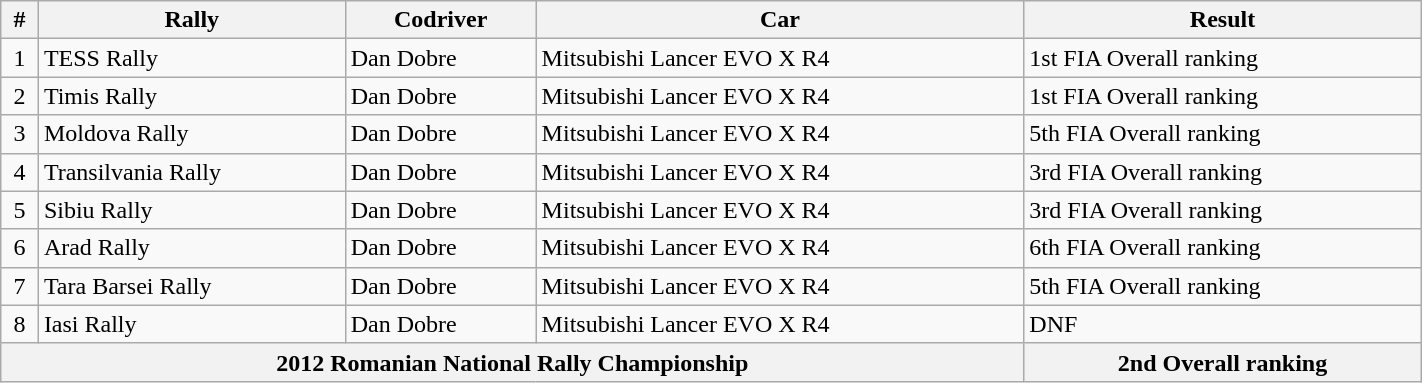<table class="wikitable" width="75%">
<tr>
<th>#</th>
<th>Rally</th>
<th>Codriver</th>
<th>Car</th>
<th>Result</th>
</tr>
<tr>
<td align="center">1</td>
<td>TESS Rally</td>
<td>Dan Dobre</td>
<td>Mitsubishi Lancer EVO X R4</td>
<td>1st FIA Overall ranking</td>
</tr>
<tr>
<td align="center">2</td>
<td>Timis Rally</td>
<td>Dan Dobre</td>
<td>Mitsubishi Lancer EVO X R4</td>
<td>1st FIA Overall ranking</td>
</tr>
<tr>
<td align="center">3</td>
<td>Moldova Rally</td>
<td>Dan Dobre</td>
<td>Mitsubishi Lancer EVO X R4</td>
<td>5th FIA Overall ranking</td>
</tr>
<tr>
<td align="center">4</td>
<td>Transilvania Rally</td>
<td>Dan Dobre</td>
<td>Mitsubishi Lancer EVO X R4</td>
<td>3rd FIA Overall ranking</td>
</tr>
<tr>
<td align="center">5</td>
<td>Sibiu Rally</td>
<td>Dan Dobre</td>
<td>Mitsubishi Lancer EVO X R4</td>
<td>3rd FIA Overall ranking</td>
</tr>
<tr>
<td align="center">6</td>
<td>Arad Rally</td>
<td>Dan Dobre</td>
<td>Mitsubishi Lancer EVO X R4</td>
<td>6th FIA Overall ranking</td>
</tr>
<tr>
<td align="center">7</td>
<td>Tara Barsei Rally</td>
<td>Dan Dobre</td>
<td>Mitsubishi Lancer EVO X R4</td>
<td>5th FIA Overall ranking</td>
</tr>
<tr>
<td align="center">8</td>
<td>Iasi Rally</td>
<td>Dan Dobre</td>
<td>Mitsubishi Lancer EVO X R4</td>
<td>DNF</td>
</tr>
<tr>
<th scope="row" colspan=4>2012 Romanian National Rally Championship</th>
<th>2nd Overall ranking</th>
</tr>
</table>
